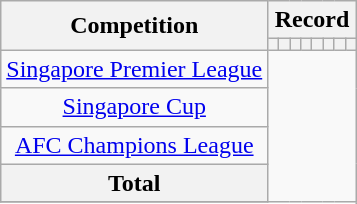<table class="wikitable" style="text-align: center">
<tr>
<th rowspan=2>Competition</th>
<th colspan=8>Record</th>
</tr>
<tr>
<th></th>
<th></th>
<th></th>
<th></th>
<th></th>
<th></th>
<th></th>
<th></th>
</tr>
<tr>
<td><a href='#'>Singapore Premier League</a><br></td>
</tr>
<tr>
<td><a href='#'>Singapore Cup</a><br></td>
</tr>
<tr>
<td><a href='#'>AFC Champions League</a><br></td>
</tr>
<tr>
<th>Total<br></th>
</tr>
<tr>
</tr>
</table>
